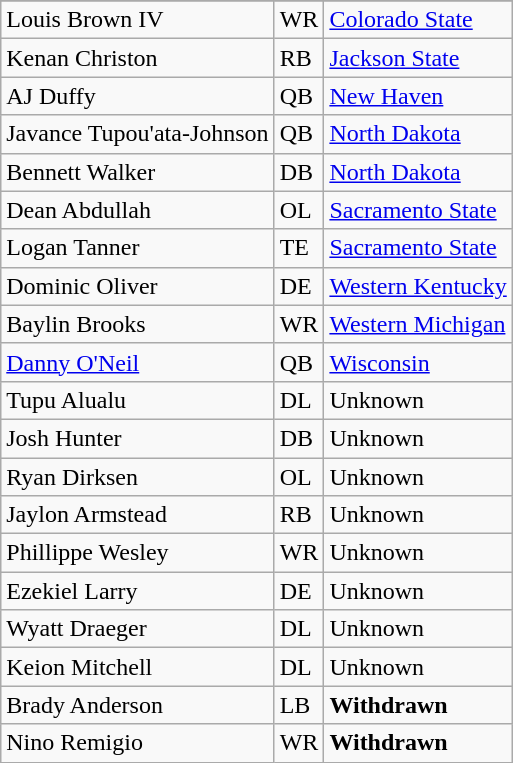<table class="wikitable sortable">
<tr>
</tr>
<tr>
<td>Louis Brown IV</td>
<td>WR</td>
<td><a href='#'>Colorado State</a></td>
</tr>
<tr>
<td>Kenan Christon</td>
<td>RB</td>
<td><a href='#'>Jackson State</a></td>
</tr>
<tr>
<td>AJ Duffy</td>
<td>QB</td>
<td><a href='#'>New Haven</a></td>
</tr>
<tr>
<td>Javance Tupou'ata-Johnson</td>
<td>QB</td>
<td><a href='#'>North Dakota</a></td>
</tr>
<tr>
<td>Bennett Walker</td>
<td>DB</td>
<td><a href='#'>North Dakota</a></td>
</tr>
<tr>
<td>Dean Abdullah</td>
<td>OL</td>
<td><a href='#'>Sacramento State</a></td>
</tr>
<tr>
<td>Logan Tanner</td>
<td>TE</td>
<td><a href='#'>Sacramento State</a></td>
</tr>
<tr>
<td>Dominic Oliver</td>
<td>DE</td>
<td><a href='#'>Western Kentucky</a></td>
</tr>
<tr>
<td>Baylin Brooks</td>
<td>WR</td>
<td><a href='#'>Western Michigan</a></td>
</tr>
<tr>
<td><a href='#'>Danny O'Neil</a></td>
<td>QB</td>
<td><a href='#'>Wisconsin</a></td>
</tr>
<tr>
<td>Tupu Alualu</td>
<td>DL</td>
<td>Unknown</td>
</tr>
<tr>
<td>Josh Hunter</td>
<td>DB</td>
<td>Unknown</td>
</tr>
<tr>
<td>Ryan Dirksen</td>
<td>OL</td>
<td>Unknown</td>
</tr>
<tr>
<td>Jaylon Armstead</td>
<td>RB</td>
<td>Unknown</td>
</tr>
<tr>
<td>Phillippe Wesley</td>
<td>WR</td>
<td>Unknown</td>
</tr>
<tr>
<td>Ezekiel Larry</td>
<td>DE</td>
<td>Unknown</td>
</tr>
<tr>
<td>Wyatt Draeger</td>
<td>DL</td>
<td>Unknown</td>
</tr>
<tr>
<td>Keion Mitchell</td>
<td>DL</td>
<td>Unknown</td>
</tr>
<tr>
<td>Brady Anderson</td>
<td>LB</td>
<td><strong>Withdrawn</strong></td>
</tr>
<tr>
<td>Nino Remigio</td>
<td>WR</td>
<td><strong>Withdrawn</strong></td>
</tr>
</table>
